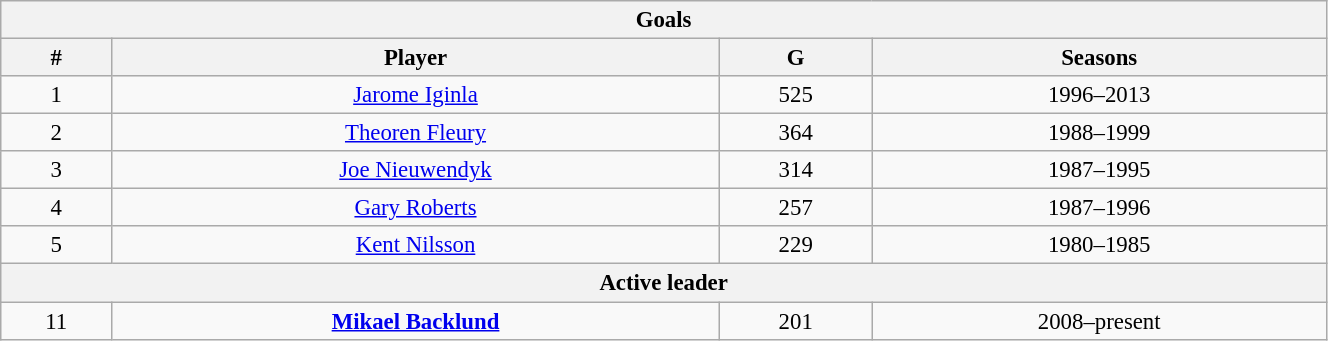<table class="wikitable" style="text-align: center; font-size: 95%" width="70%">
<tr>
<th colspan="4">Goals</th>
</tr>
<tr>
<th>#</th>
<th>Player</th>
<th>G</th>
<th>Seasons</th>
</tr>
<tr>
<td>1</td>
<td><a href='#'>Jarome Iginla</a></td>
<td>525</td>
<td>1996–2013</td>
</tr>
<tr>
<td>2</td>
<td><a href='#'>Theoren Fleury</a></td>
<td>364</td>
<td>1988–1999</td>
</tr>
<tr>
<td>3</td>
<td><a href='#'>Joe Nieuwendyk</a></td>
<td>314</td>
<td>1987–1995</td>
</tr>
<tr>
<td>4</td>
<td><a href='#'>Gary Roberts</a></td>
<td>257</td>
<td>1987–1996</td>
</tr>
<tr>
<td>5</td>
<td><a href='#'>Kent Nilsson</a></td>
<td>229</td>
<td>1980–1985</td>
</tr>
<tr>
<th colspan="4">Active leader</th>
</tr>
<tr>
<td>11</td>
<td><strong><a href='#'>Mikael Backlund</a></strong></td>
<td>201</td>
<td>2008–present</td>
</tr>
</table>
